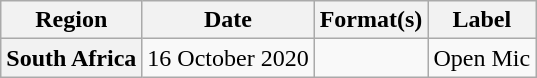<table class="wikitable plainrowheaders">
<tr>
<th scope="col">Region</th>
<th scope="col">Date</th>
<th scope="col">Format(s)</th>
<th scope="col">Label</th>
</tr>
<tr>
<th scope="row">South Africa</th>
<td>16 October 2020</td>
<td></td>
<td>Open Mic</td>
</tr>
</table>
